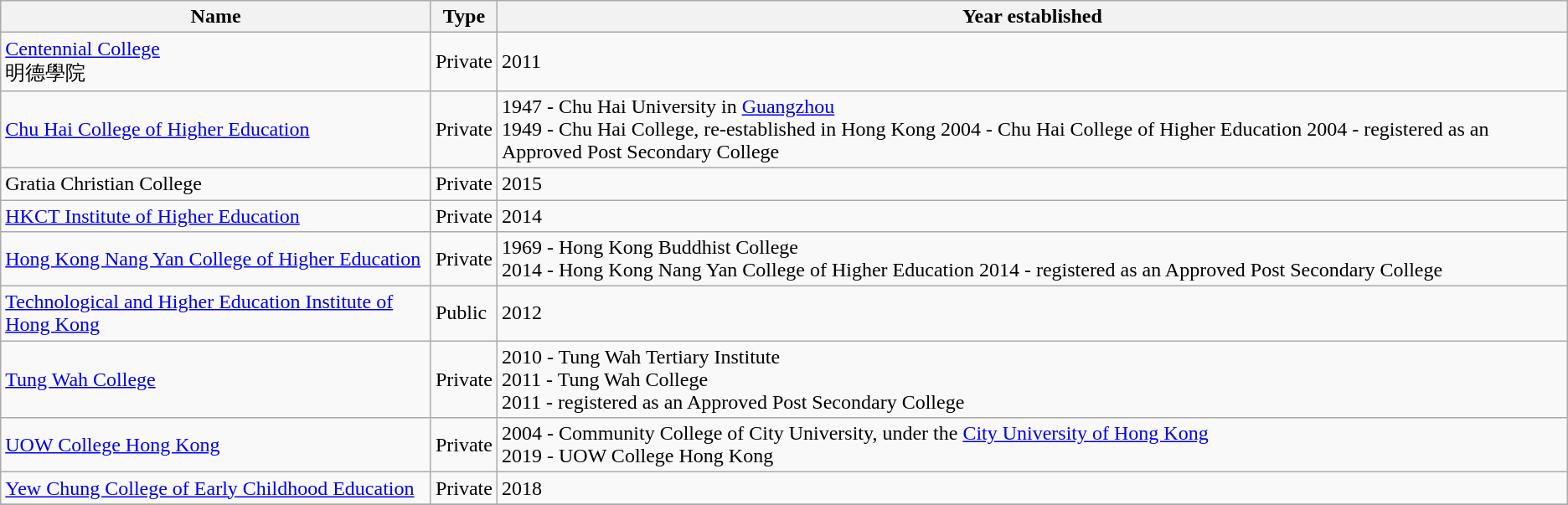<table class="wikitable" align="center">
<tr>
<th>Name</th>
<th>Type</th>
<th>Year established</th>
</tr>
<tr>
<td><a href='#'>Centennial College</a><br>明德學院</td>
<td>Private</td>
<td>2011</td>
</tr>
<tr>
<td><a href='#'>Chu Hai College of Higher Education</a><br></td>
<td>Private</td>
<td>1947 - Chu Hai University in <a href='#'>Guangzhou</a><br>1949 - Chu Hai College, re-established in Hong Kong
2004 - Chu Hai College of Higher Education
2004 - registered as an Approved Post Secondary College</td>
</tr>
<tr>
<td>Gratia Christian College<br></td>
<td>Private</td>
<td>2015</td>
</tr>
<tr>
<td><a href='#'>HKCT Institute of Higher Education</a><br></td>
<td>Private</td>
<td>2014</td>
</tr>
<tr>
<td><a href='#'>Hong Kong Nang Yan College of Higher Education</a><br></td>
<td>Private</td>
<td>1969 - Hong Kong Buddhist College<br>2014 - Hong Kong Nang Yan College of Higher Education
2014 - registered as an Approved Post Secondary College</td>
</tr>
<tr>
<td><a href='#'>Technological and Higher Education Institute of Hong Kong</a><br></td>
<td>Public</td>
<td>2012</td>
</tr>
<tr>
<td><a href='#'>Tung Wah College</a><br></td>
<td>Private</td>
<td>2010 - Tung Wah Tertiary Institute<br>2011 - Tung Wah College<br>
2011 - registered as an Approved Post Secondary College</td>
</tr>
<tr>
<td><a href='#'>UOW College Hong Kong</a><br></td>
<td>Private</td>
<td>2004 - Community College of City University, under the <a href='#'>City University of Hong Kong</a><br>2019 - UOW College Hong Kong</td>
</tr>
<tr>
<td><a href='#'>Yew Chung College of Early Childhood Education</a><br></td>
<td>Private</td>
<td>2018</td>
</tr>
<tr>
</tr>
</table>
